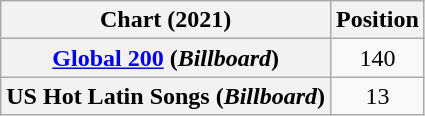<table class="wikitable sortable plainrowheaders" style="text-align:center;">
<tr>
<th scope="col">Chart (2021)</th>
<th scope="col">Position</th>
</tr>
<tr>
<th scope="row"><a href='#'>Global 200</a> (<em>Billboard</em>)</th>
<td>140</td>
</tr>
<tr>
<th scope="row">US Hot Latin Songs (<em>Billboard</em>)</th>
<td>13</td>
</tr>
</table>
